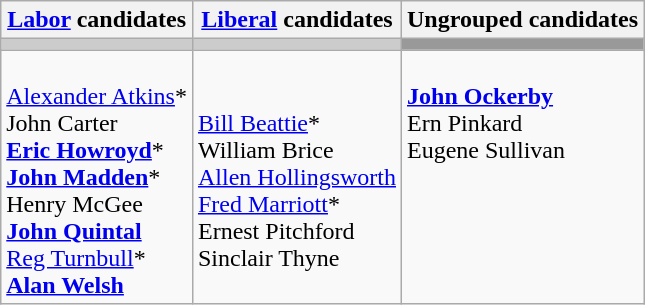<table class="wikitable">
<tr>
<th><a href='#'>Labor</a> candidates</th>
<th><a href='#'>Liberal</a> candidates</th>
<th>Ungrouped candidates</th>
</tr>
<tr bgcolor="#cccccc">
<td></td>
<td></td>
<td bgcolor="#999999"></td>
</tr>
<tr>
<td><br><a href='#'>Alexander Atkins</a>*<br>
John Carter<br>
<strong><a href='#'>Eric Howroyd</a></strong>*<br>
<strong><a href='#'>John Madden</a></strong>*<br>
Henry McGee<br>
<strong><a href='#'>John Quintal</a></strong><br>
<a href='#'>Reg Turnbull</a>*<br>
<strong><a href='#'>Alan Welsh</a></strong></td>
<td><br><a href='#'>Bill Beattie</a>*<br>
William Brice<br>
<a href='#'>Allen Hollingsworth</a><br>
<a href='#'>Fred Marriott</a>*<br>
Ernest Pitchford<br>
Sinclair Thyne</td>
<td valign=top><br><strong><a href='#'>John Ockerby</a></strong><br>
Ern Pinkard<br>
Eugene Sullivan</td>
</tr>
</table>
